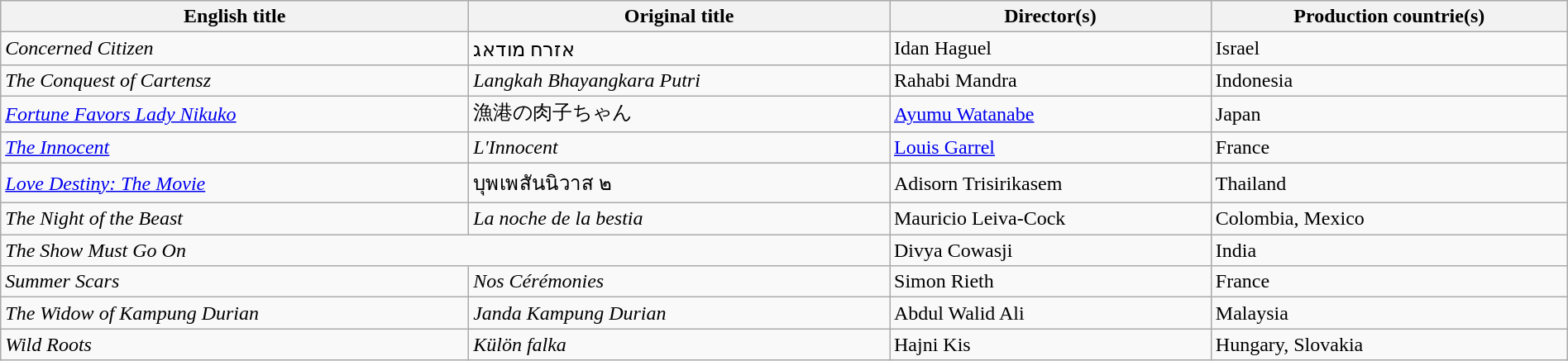<table class="sortable wikitable" style="width:100%; margin-bottom:4px">
<tr>
<th scope="col">English title</th>
<th scope="col">Original title</th>
<th scope="col">Director(s)</th>
<th scope="col">Production countrie(s)</th>
</tr>
<tr>
<td><em>Concerned Citizen</em></td>
<td>אזרח מודאג</td>
<td>Idan Haguel</td>
<td>Israel</td>
</tr>
<tr>
<td><em>The Conquest of Cartensz</em></td>
<td><em>Langkah Bhayangkara Putri</em></td>
<td>Rahabi Mandra</td>
<td>Indonesia</td>
</tr>
<tr>
<td><em><a href='#'>Fortune Favors Lady Nikuko</a></em></td>
<td>漁港の肉子ちゃん</td>
<td><a href='#'>Ayumu Watanabe</a></td>
<td>Japan</td>
</tr>
<tr>
<td><em><a href='#'>The Innocent</a></em></td>
<td><em>L'Innocent</em></td>
<td><a href='#'>Louis Garrel</a></td>
<td>France</td>
</tr>
<tr>
<td><em><a href='#'>Love Destiny: The Movie</a></em></td>
<td>บุพเพสันนิวาส ๒</td>
<td>Adisorn Trisirikasem</td>
<td>Thailand</td>
</tr>
<tr>
<td><em>The Night of the Beast</em></td>
<td><em>La noche de la bestia</em></td>
<td>Mauricio Leiva-Cock</td>
<td>Colombia, Mexico</td>
</tr>
<tr>
<td colspan="2"><em>The Show Must Go On</em></td>
<td>Divya Cowasji</td>
<td>India</td>
</tr>
<tr>
<td><em>Summer Scars</em></td>
<td><em>Nos Cérémonies</em></td>
<td>Simon Rieth</td>
<td>France</td>
</tr>
<tr>
<td><em>The Widow of Kampung Durian</em></td>
<td><em>Janda Kampung Durian</em></td>
<td>Abdul Walid Ali</td>
<td>Malaysia</td>
</tr>
<tr>
<td><em>Wild Roots</em></td>
<td><em>Külön falka</em></td>
<td>Hajni Kis</td>
<td>Hungary, Slovakia</td>
</tr>
</table>
